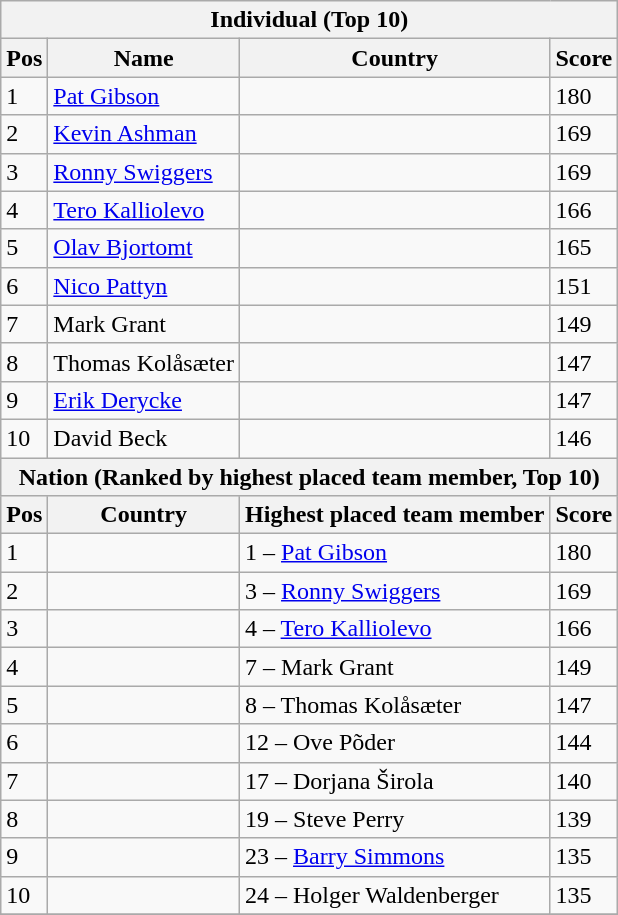<table class="wikitable">
<tr>
<th colspan="4">Individual (Top 10)</th>
</tr>
<tr>
<th>Pos</th>
<th>Name</th>
<th>Country</th>
<th>Score</th>
</tr>
<tr>
<td>1</td>
<td><a href='#'>Pat Gibson</a></td>
<td></td>
<td>180</td>
</tr>
<tr>
<td>2</td>
<td><a href='#'>Kevin Ashman</a></td>
<td></td>
<td>169</td>
</tr>
<tr>
<td>3</td>
<td><a href='#'>Ronny Swiggers</a></td>
<td></td>
<td>169</td>
</tr>
<tr>
<td>4</td>
<td><a href='#'>Tero Kalliolevo</a></td>
<td></td>
<td>166</td>
</tr>
<tr>
<td>5</td>
<td><a href='#'>Olav Bjortomt</a></td>
<td></td>
<td>165</td>
</tr>
<tr>
<td>6</td>
<td><a href='#'>Nico Pattyn</a></td>
<td></td>
<td>151</td>
</tr>
<tr>
<td>7</td>
<td>Mark Grant</td>
<td></td>
<td>149</td>
</tr>
<tr>
<td>8</td>
<td>Thomas Kolåsæter</td>
<td></td>
<td>147</td>
</tr>
<tr>
<td>9</td>
<td><a href='#'>Erik Derycke</a></td>
<td></td>
<td>147</td>
</tr>
<tr>
<td>10</td>
<td>David Beck</td>
<td></td>
<td>146</td>
</tr>
<tr>
<th colspan="4">Nation (Ranked by highest placed team member, Top 10)</th>
</tr>
<tr>
<th>Pos</th>
<th>Country</th>
<th>Highest placed team member</th>
<th>Score</th>
</tr>
<tr>
<td>1</td>
<td></td>
<td>1 – <a href='#'>Pat Gibson</a></td>
<td>180</td>
</tr>
<tr>
<td>2</td>
<td></td>
<td>3 – <a href='#'>Ronny Swiggers</a></td>
<td>169</td>
</tr>
<tr>
<td>3</td>
<td></td>
<td>4 – <a href='#'>Tero Kalliolevo</a></td>
<td>166</td>
</tr>
<tr>
<td>4</td>
<td></td>
<td>7 – Mark Grant</td>
<td>149</td>
</tr>
<tr>
<td>5</td>
<td></td>
<td>8 – Thomas Kolåsæter</td>
<td>147</td>
</tr>
<tr>
<td>6</td>
<td></td>
<td>12 – Ove Põder</td>
<td>144</td>
</tr>
<tr>
<td>7</td>
<td></td>
<td>17 – Dorjana Širola</td>
<td>140</td>
</tr>
<tr>
<td>8</td>
<td></td>
<td>19 – Steve Perry</td>
<td>139</td>
</tr>
<tr>
<td>9</td>
<td></td>
<td>23 – <a href='#'>Barry Simmons</a></td>
<td>135</td>
</tr>
<tr>
<td>10</td>
<td></td>
<td>24 – Holger Waldenberger</td>
<td>135</td>
</tr>
<tr>
</tr>
</table>
